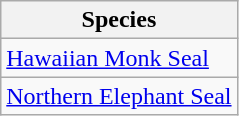<table class="wikitable">
<tr>
<th>Species</th>
</tr>
<tr>
<td><a href='#'>Hawaiian Monk Seal</a></td>
</tr>
<tr>
<td><a href='#'>Northern Elephant Seal</a></td>
</tr>
</table>
